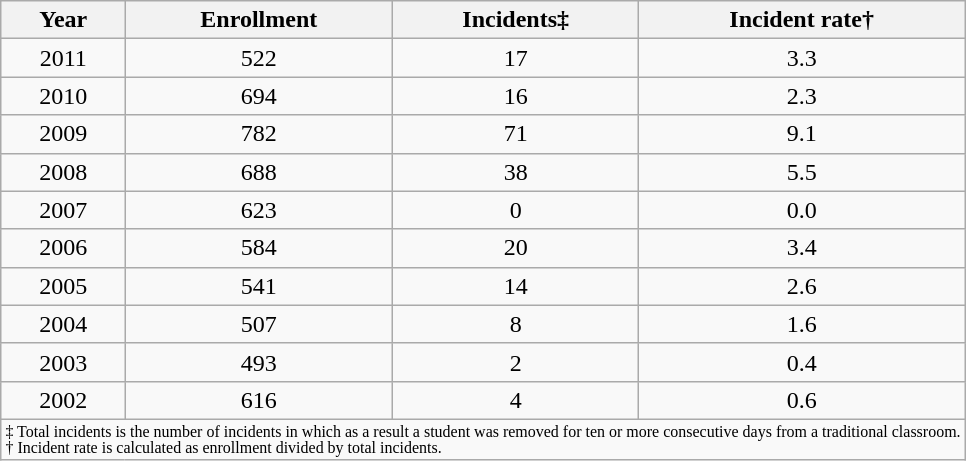<table class="wikitable collapsible sortable" style="margin: 1em auto 1em auto;">
<tr align="center">
<th>Year</th>
<th>Enrollment</th>
<th>Incidents‡</th>
<th>Incident rate†</th>
</tr>
<tr align="center">
<td>2011</td>
<td>522</td>
<td>17</td>
<td>3.3</td>
</tr>
<tr align="center">
<td>2010</td>
<td>694</td>
<td>16</td>
<td>2.3</td>
</tr>
<tr align="center">
<td>2009</td>
<td>782</td>
<td>71</td>
<td>9.1</td>
</tr>
<tr align="center">
<td>2008</td>
<td>688</td>
<td>38</td>
<td>5.5</td>
</tr>
<tr align="center">
<td>2007</td>
<td>623</td>
<td>0</td>
<td>0.0</td>
</tr>
<tr align="center">
<td>2006</td>
<td>584</td>
<td>20</td>
<td>3.4</td>
</tr>
<tr align="center">
<td>2005</td>
<td>541</td>
<td>14</td>
<td>2.6</td>
</tr>
<tr align="center">
<td>2004</td>
<td>507</td>
<td>8</td>
<td>1.6</td>
</tr>
<tr align="center">
<td>2003</td>
<td>493</td>
<td>2</td>
<td>0.4</td>
</tr>
<tr align="center">
<td>2002</td>
<td>616</td>
<td>4</td>
<td>0.6</td>
</tr>
<tr class="sortbottom">
<td colspan="4" style="font-size: 8pt">‡ Total incidents is the number of incidents in which as a result a student was removed for ten or more consecutive days from a traditional classroom. <br> † Incident rate is calculated as enrollment divided by total incidents.</td>
</tr>
</table>
